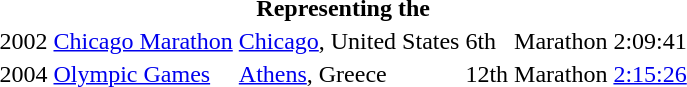<table>
<tr>
<th colspan="6">Representing the </th>
</tr>
<tr>
<td>2002</td>
<td><a href='#'>Chicago Marathon</a></td>
<td><a href='#'>Chicago</a>, United States</td>
<td>6th</td>
<td>Marathon</td>
<td>2:09:41</td>
</tr>
<tr>
<td>2004</td>
<td><a href='#'>Olympic Games</a></td>
<td><a href='#'>Athens</a>, Greece</td>
<td>12th</td>
<td>Marathon</td>
<td><a href='#'>2:15:26</a></td>
</tr>
</table>
